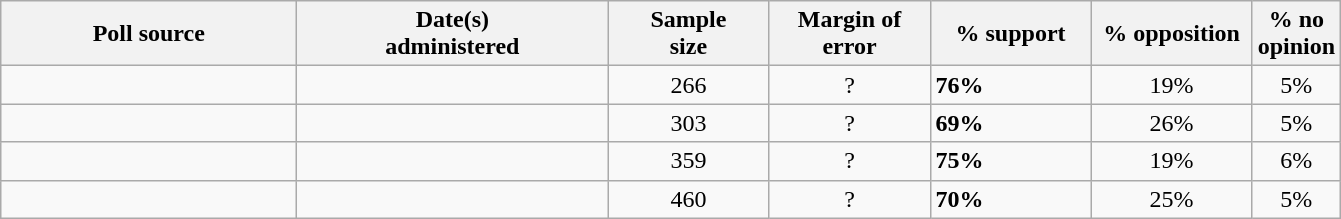<table class="wikitable">
<tr style="text-align:right;">
<th style="width:190px;">Poll source</th>
<th style="width:200px;">Date(s)<br>administered</th>
<th style="width:100px;">Sample<br>size</th>
<th style="width:100px;">Margin of<br>error</th>
<th style="width:100px;">% support</th>
<th style="width:100px;">% opposition</th>
<th style="width:40px;">% no opinion</th>
</tr>
<tr>
<td></td>
<td align=center></td>
<td align=center>266</td>
<td align=center>?</td>
<td><strong>76%</strong></td>
<td align=center>19%</td>
<td align=center>5%</td>
</tr>
<tr>
<td></td>
<td align=center></td>
<td align=center>303</td>
<td align=center>?</td>
<td><strong>69%</strong></td>
<td align=center>26%</td>
<td align=center>5%</td>
</tr>
<tr>
<td></td>
<td align=center></td>
<td align=center>359</td>
<td align=center>?</td>
<td><strong>75%</strong></td>
<td align=center>19%</td>
<td align=center>6%</td>
</tr>
<tr>
<td></td>
<td align=center></td>
<td align=center>460</td>
<td align=center>?</td>
<td><strong>70%</strong></td>
<td align=center>25%</td>
<td align=center>5%</td>
</tr>
</table>
